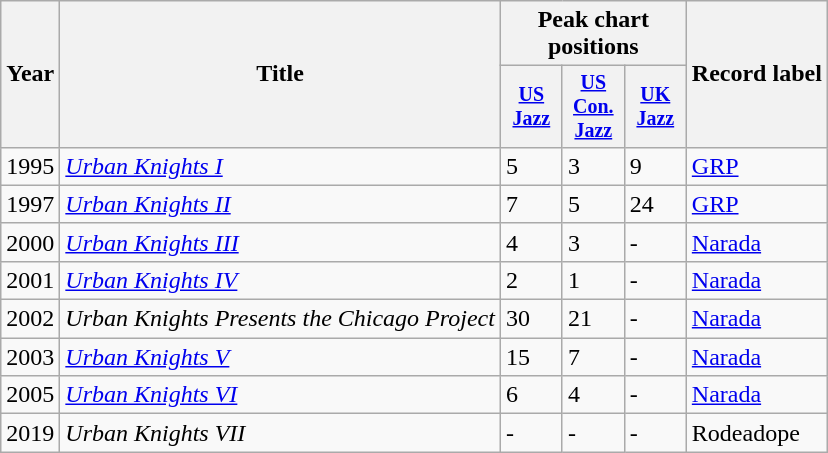<table class="wikitable">
<tr>
<th rowspan="2">Year</th>
<th rowspan="2">Title</th>
<th colspan="3">Peak chart positions</th>
<th rowspan="2">Record label</th>
</tr>
<tr style="font-size:smaller;">
<th width="35"><a href='#'>US Jazz</a><br></th>
<th width="35"><a href='#'>US Con. Jazz</a><br></th>
<th width="35"><a href='#'>UK<br>Jazz</a><br></th>
</tr>
<tr>
<td>1995</td>
<td><em><a href='#'>Urban Knights I</a></em></td>
<td>5</td>
<td>3</td>
<td>9</td>
<td><a href='#'>GRP</a></td>
</tr>
<tr>
<td>1997</td>
<td><em><a href='#'>Urban Knights II</a></em></td>
<td>7</td>
<td>5</td>
<td>24</td>
<td><a href='#'>GRP</a></td>
</tr>
<tr>
<td>2000</td>
<td><em><a href='#'>Urban Knights III</a></em></td>
<td>4</td>
<td>3</td>
<td>-</td>
<td><a href='#'>Narada</a></td>
</tr>
<tr>
<td>2001</td>
<td><em><a href='#'>Urban Knights IV</a></em></td>
<td>2</td>
<td>1</td>
<td>-</td>
<td><a href='#'>Narada</a></td>
</tr>
<tr>
<td>2002</td>
<td><em>Urban Knights Presents the Chicago Project</em></td>
<td>30</td>
<td>21</td>
<td>-</td>
<td><a href='#'>Narada</a></td>
</tr>
<tr>
<td>2003</td>
<td><em><a href='#'>Urban Knights V</a></em></td>
<td>15</td>
<td>7</td>
<td>-</td>
<td><a href='#'>Narada</a></td>
</tr>
<tr>
<td>2005</td>
<td><em><a href='#'>Urban Knights VI</a></em></td>
<td>6</td>
<td>4</td>
<td>-</td>
<td><a href='#'>Narada</a></td>
</tr>
<tr>
<td>2019</td>
<td><em>Urban Knights VII</em></td>
<td>-</td>
<td>-</td>
<td>-</td>
<td>Rodeadope</td>
</tr>
</table>
